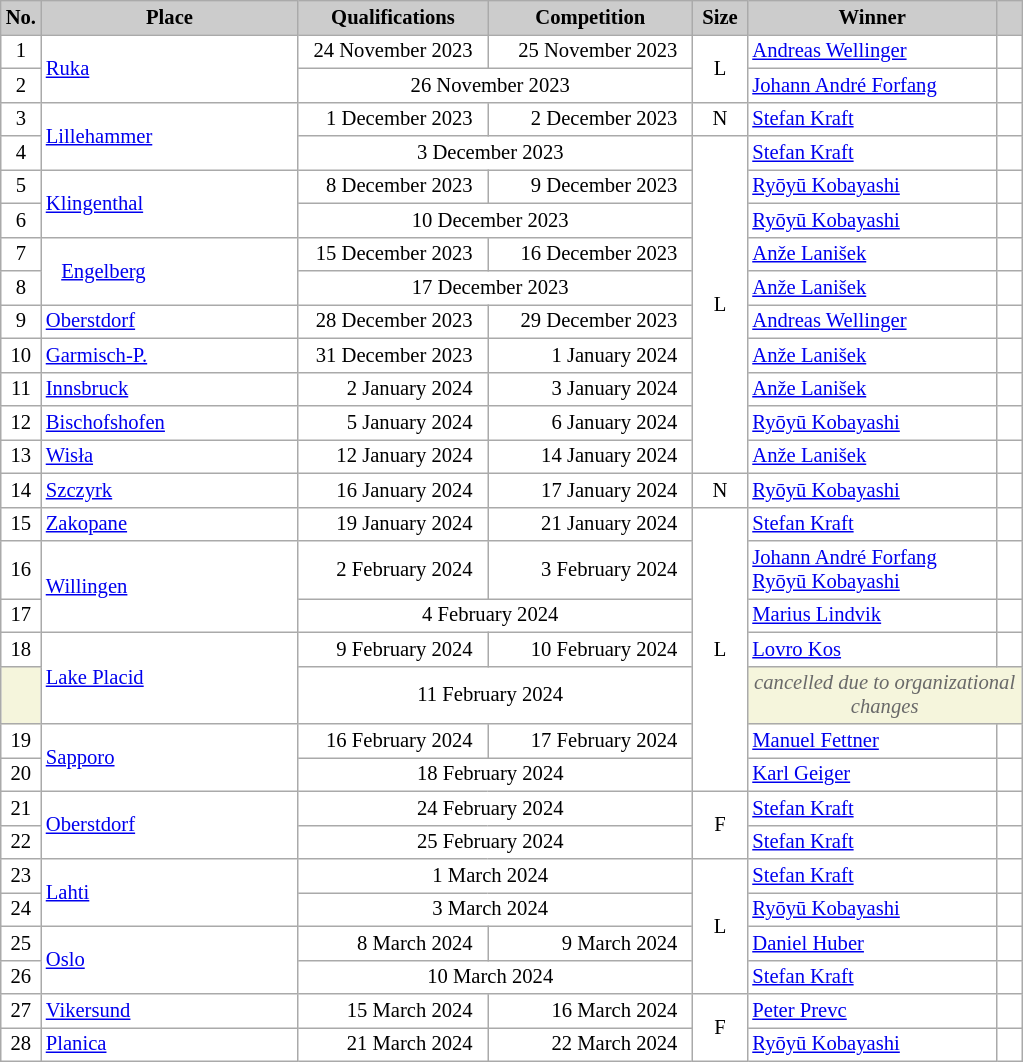<table class="wikitable plainrowheaders" style="background:#fff; width=60%; font-size:86%; line-height:16px; border:grey solid 1px; border-collapse:collapse;">
<tr style="background:#ccc; text-align:center;">
<th style="background-color: #ccc;" width=20>No.</th>
<th style="background-color: #ccc;" width=165>Place</th>
<th style="background-color: #ccc;" width=120>Qualifications</th>
<th style="background-color: #ccc;" width=130>Competition</th>
<th style="background-color: #ccc;" width=30>Size</th>
<th style="background-color: #ccc;" width=160>Winner</th>
<th scope="col" style="background:#ccc; width:10px;"></th>
</tr>
<tr>
<td align=center>1</td>
<td rowspan=2> <a href='#'>Ruka</a></td>
<td align=right>24 November 2023  </td>
<td align=right>25 November 2023  </td>
<td rowspan=2 align=center>L</td>
<td> <a href='#'>Andreas Wellinger</a></td>
<td></td>
</tr>
<tr>
<td align=center>2</td>
<td colspan=2 align=center>26 November 2023  </td>
<td> <a href='#'>Johann André Forfang</a></td>
<td></td>
</tr>
<tr>
<td align=center>3</td>
<td rowspan="2"> <a href='#'>Lillehammer</a></td>
<td align=right>1 December 2023  </td>
<td align=right>2 December 2023  </td>
<td align=center>N</td>
<td> <a href='#'>Stefan Kraft</a></td>
<td></td>
</tr>
<tr>
<td align=center>4</td>
<td colspan=2 align=center>3 December 2023  </td>
<td rowspan=10 align=center>L</td>
<td> <a href='#'>Stefan Kraft</a></td>
<td></td>
</tr>
<tr>
<td align=center>5</td>
<td rowspan=2> <a href='#'>Klingenthal</a></td>
<td align=right>8 December 2023  </td>
<td align=right>9 December 2023  </td>
<td> <a href='#'>Ryōyū Kobayashi</a></td>
<td></td>
</tr>
<tr>
<td align=center>6</td>
<td colspan=2 align=center>10 December 2023  </td>
<td> <a href='#'>Ryōyū Kobayashi</a></td>
<td></td>
</tr>
<tr>
<td align=center>7</td>
<td rowspan=2>   <a href='#'>Engelberg</a></td>
<td align=right>15 December 2023  </td>
<td align=right>16 December 2023  </td>
<td> <a href='#'>Anže Lanišek</a></td>
<td></td>
</tr>
<tr>
<td align=center>8</td>
<td colspan=2 align=center>17 December 2023  </td>
<td> <a href='#'>Anže Lanišek</a></td>
<td></td>
</tr>
<tr>
<td align=center>9</td>
<td> <a href='#'>Oberstdorf</a></td>
<td align=right>28 December 2023  </td>
<td align=right>29 December 2023  </td>
<td> <a href='#'>Andreas Wellinger</a></td>
<td></td>
</tr>
<tr>
<td align=center>10</td>
<td> <a href='#'>Garmisch-P.</a></td>
<td align=right>31 December 2023  </td>
<td align=right>1 January 2024  </td>
<td> <a href='#'>Anže Lanišek</a></td>
<td></td>
</tr>
<tr>
<td align=center>11</td>
<td> <a href='#'>Innsbruck</a></td>
<td align=right>2 January 2024  </td>
<td align=right>3 January 2024  </td>
<td> <a href='#'>Anže Lanišek</a></td>
<td></td>
</tr>
<tr>
<td align=center>12</td>
<td> <a href='#'>Bischofshofen</a></td>
<td align=right>5 January 2024  </td>
<td align=right>6 January 2024  </td>
<td> <a href='#'>Ryōyū Kobayashi</a></td>
<td></td>
</tr>
<tr>
<td align=center>13</td>
<td> <a href='#'>Wisła</a></td>
<td align=right>12 January 2024  </td>
<td align=right>14 January 2024  </td>
<td> <a href='#'>Anže Lanišek</a></td>
<td></td>
</tr>
<tr>
<td align=center>14</td>
<td> <a href='#'>Szczyrk</a></td>
<td align=right>16 January 2024  </td>
<td align=right>17 January 2024  </td>
<td align=center>N</td>
<td> <a href='#'>Ryōyū Kobayashi</a></td>
<td></td>
</tr>
<tr>
<td align=center>15</td>
<td> <a href='#'>Zakopane</a></td>
<td align=right>19 January 2024  </td>
<td align=right>21 January 2024  </td>
<td rowspan=7 align=center>L</td>
<td> <a href='#'>Stefan Kraft</a></td>
<td></td>
</tr>
<tr>
<td align=center>16</td>
<td rowspan=2> <a href='#'>Willingen</a></td>
<td align=right>2 February 2024  </td>
<td align=right>3 February 2024  </td>
<td> <a href='#'>Johann André Forfang</a><br> <a href='#'>Ryōyū Kobayashi</a></td>
<td></td>
</tr>
<tr>
<td align=center>17</td>
<td colspan=2 align=center>4 February 2024  </td>
<td> <a href='#'>Marius Lindvik</a></td>
<td></td>
</tr>
<tr>
<td align=center>18</td>
<td rowspan=2> <a href='#'>Lake Placid</a></td>
<td align=right>9 February 2024  </td>
<td align=right>10 February 2024  </td>
<td> <a href='#'>Lovro Kos</a></td>
<td></td>
</tr>
<tr>
<td bgcolor="F5F5DC"></td>
<td colspan=2 align=center>11 February 2024  </td>
<td colspan=2 align=center bgcolor="F5F5DC" style=color:#696969><em>cancelled due to organizational changes</em></td>
</tr>
<tr>
<td align=center>19</td>
<td rowspan=2> <a href='#'>Sapporo</a></td>
<td align=right>16 February 2024  </td>
<td align=right>17 February 2024  </td>
<td> <a href='#'>Manuel Fettner</a></td>
<td></td>
</tr>
<tr>
<td align=center>20</td>
<td colspan=2 align=center>18 February 2024  </td>
<td> <a href='#'>Karl Geiger</a></td>
<td></td>
</tr>
<tr>
<td align=center>21</td>
<td rowspan=2> <a href='#'>Oberstdorf</a></td>
<td colspan=2 align=center>24 February 2024  </td>
<td rowspan=2 align=center>F</td>
<td> <a href='#'>Stefan Kraft</a></td>
<td></td>
</tr>
<tr>
<td align=center>22</td>
<td colspan=2 align=center>25 February 2024  </td>
<td> <a href='#'>Stefan Kraft</a></td>
<td></td>
</tr>
<tr>
<td align=center>23</td>
<td rowspan=2> <a href='#'>Lahti</a></td>
<td colspan=2 align=center>1 March 2024  </td>
<td rowspan=4 align=center>L</td>
<td> <a href='#'>Stefan Kraft</a></td>
<td></td>
</tr>
<tr>
<td align=center>24</td>
<td colspan=2 align=center>3 March 2024  </td>
<td> <a href='#'>Ryōyū Kobayashi</a></td>
<td></td>
</tr>
<tr>
<td align=center>25</td>
<td rowspan=2> <a href='#'>Oslo</a></td>
<td align=right>8 March 2024  </td>
<td align=right>9 March 2024  </td>
<td> <a href='#'>Daniel Huber</a></td>
<td></td>
</tr>
<tr>
<td align=center>26</td>
<td colspan=2 align=center>10 March 2024  </td>
<td> <a href='#'>Stefan Kraft</a></td>
<td></td>
</tr>
<tr>
<td align=center>27</td>
<td> <a href='#'>Vikersund</a></td>
<td align=right>15 March 2024  </td>
<td align=right>16 March 2024  </td>
<td rowspan=2 align=center>F</td>
<td> <a href='#'>Peter Prevc</a></td>
<td></td>
</tr>
<tr>
<td align=center>28</td>
<td> <a href='#'>Planica</a></td>
<td align=right>21 March 2024  </td>
<td align=right>22 March 2024  </td>
<td> <a href='#'>Ryōyū Kobayashi</a></td>
<td></td>
</tr>
</table>
